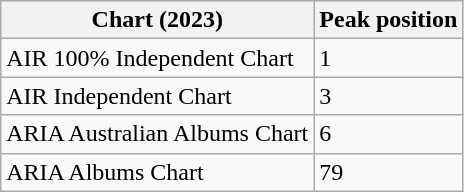<table class="wikitable">
<tr>
<th>Chart (2023)</th>
<th>Peak position</th>
</tr>
<tr>
<td>AIR 100% Independent Chart</td>
<td>1</td>
</tr>
<tr>
<td>AIR Independent Chart</td>
<td>3</td>
</tr>
<tr>
<td>ARIA Australian Albums Chart</td>
<td>6</td>
</tr>
<tr>
<td>ARIA Albums Chart</td>
<td>79</td>
</tr>
</table>
